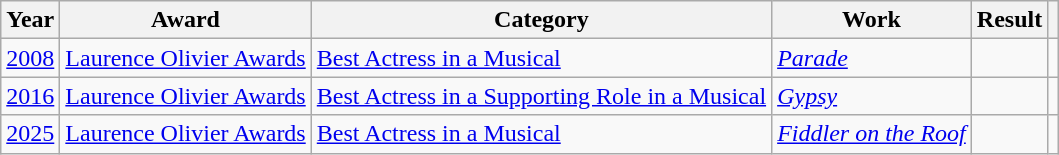<table class="wikitable">
<tr>
<th scope="col">Year</th>
<th scope="col">Award</th>
<th scope="col">Category</th>
<th scope="col">Work</th>
<th scope="col">Result</th>
<th scope="col" class="unsortable"></th>
</tr>
<tr>
<td><a href='#'>2008</a></td>
<td><a href='#'>Laurence Olivier Awards</a></td>
<td><a href='#'>Best Actress in a Musical</a></td>
<td><em><a href='#'>Parade</a></em></td>
<td></td>
<td></td>
</tr>
<tr>
<td><a href='#'>2016</a></td>
<td><a href='#'>Laurence Olivier Awards</a></td>
<td><a href='#'>Best Actress in a Supporting Role in a Musical</a></td>
<td><em><a href='#'>Gypsy</a></em></td>
<td></td>
<td></td>
</tr>
<tr>
<td><a href='#'>2025</a></td>
<td><a href='#'>Laurence Olivier Awards</a></td>
<td><a href='#'>Best Actress in a Musical</a></td>
<td><em><a href='#'>Fiddler on the Roof</a></em></td>
<td></td>
<td></td>
</tr>
</table>
